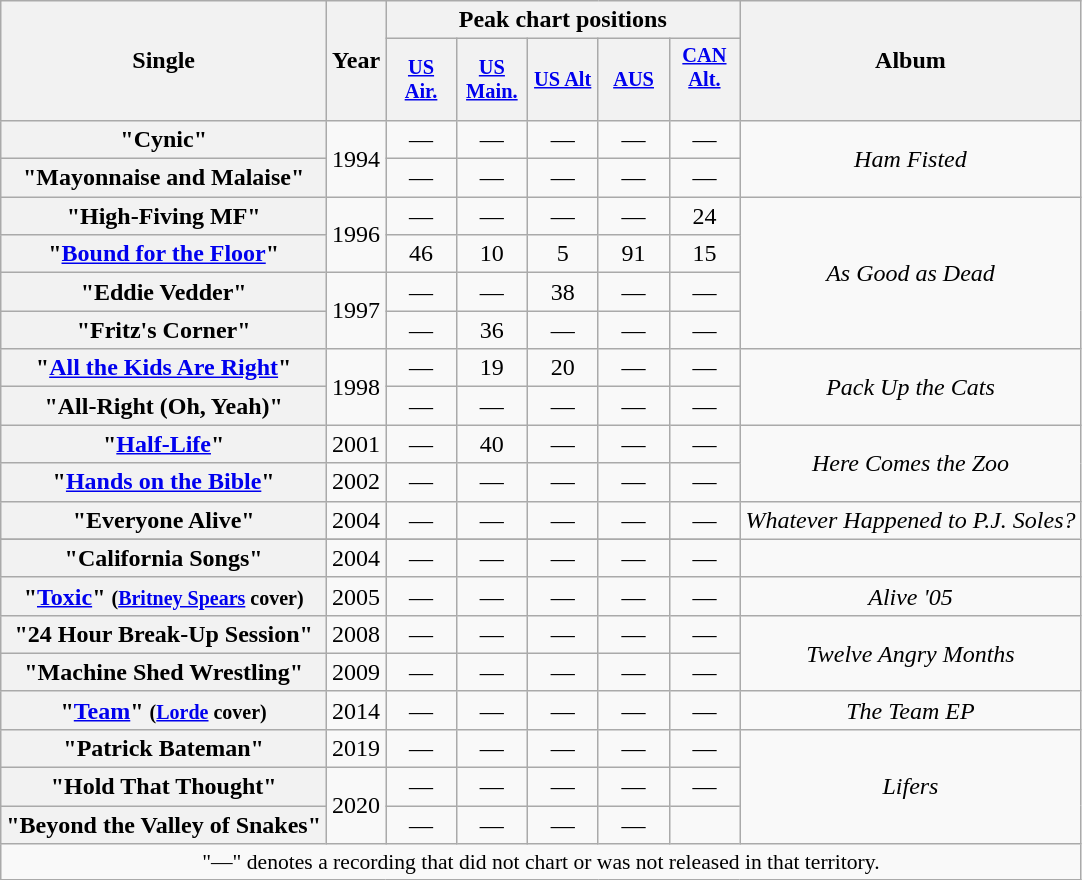<table class="wikitable plainrowheaders" style="text-align:center;">
<tr>
<th rowspan="2">Single</th>
<th rowspan="2">Year</th>
<th colspan="5">Peak chart positions</th>
<th rowspan="2">Album</th>
</tr>
<tr>
<th style="width:3em;font-size:85%"><a href='#'>US Air.</a><br></th>
<th style="width:3em;font-size:85%"><a href='#'>US Main.</a><br></th>
<th style="width:3em;font-size:85%"><a href='#'>US Alt</a><br></th>
<th style="width:3em;font-size:85%"><a href='#'>AUS</a><br></th>
<th style="width:3em;font-size:85%"><a href='#'>CAN<br>Alt.</a><br><br></th>
</tr>
<tr>
<th scope="row">"Cynic"</th>
<td rowspan="2">1994</td>
<td style="text-align:center;">—</td>
<td style="text-align:center;">—</td>
<td style="text-align:center;">—</td>
<td style="text-align:center;">—</td>
<td>—</td>
<td rowspan="2" style="text-align:center;"><em>Ham Fisted</em></td>
</tr>
<tr>
<th scope="row">"Mayonnaise and Malaise"</th>
<td style="text-align:center;">—</td>
<td style="text-align:center;">—</td>
<td style="text-align:center;">—</td>
<td style="text-align:center;">—</td>
<td>—</td>
</tr>
<tr>
<th scope="row">"High-Fiving MF"</th>
<td rowspan="2">1996</td>
<td style="text-align:center;">—</td>
<td style="text-align:center;">—</td>
<td style="text-align:center;">—</td>
<td style="text-align:center;">—</td>
<td>24</td>
<td rowspan="4" style="text-align:center;"><em>As Good as Dead</em></td>
</tr>
<tr>
<th scope="row">"<a href='#'>Bound for the Floor</a>"</th>
<td style="text-align:center;">46</td>
<td style="text-align:center;">10</td>
<td style="text-align:center;">5</td>
<td style="text-align:center;">91</td>
<td>15</td>
</tr>
<tr>
<th scope="row">"Eddie Vedder"</th>
<td rowspan="2">1997</td>
<td style="text-align:center;">—</td>
<td style="text-align:center;">—</td>
<td style="text-align:center;">38</td>
<td style="text-align:center;">—</td>
<td>—</td>
</tr>
<tr>
<th scope="row">"Fritz's Corner"</th>
<td style="text-align:center;">—</td>
<td style="text-align:center;">36</td>
<td style="text-align:center;">—</td>
<td style="text-align:center;">—</td>
<td>—</td>
</tr>
<tr>
<th scope="row">"<a href='#'>All the Kids Are Right</a>"</th>
<td rowspan="2">1998</td>
<td style="text-align:center;">—</td>
<td style="text-align:center;">19</td>
<td style="text-align:center;">20</td>
<td style="text-align:center;">—</td>
<td>—</td>
<td rowspan="2" style="text-align:center;"><em>Pack Up the Cats</em></td>
</tr>
<tr>
<th scope="row">"All-Right (Oh, Yeah)"</th>
<td style="text-align:center;">—</td>
<td style="text-align:center;">—</td>
<td style="text-align:center;">—</td>
<td style="text-align:center;">—</td>
<td>—</td>
</tr>
<tr>
<th scope="row">"<a href='#'>Half-Life</a>"</th>
<td>2001</td>
<td style="text-align:center;">—</td>
<td style="text-align:center;">40</td>
<td style="text-align:center;">—</td>
<td style="text-align:center;">—</td>
<td>—</td>
<td rowspan="2" style="text-align:center;"><em>Here Comes the Zoo</em></td>
</tr>
<tr>
<th scope="row">"<a href='#'>Hands on the Bible</a>"</th>
<td>2002</td>
<td style="text-align:center;">—</td>
<td style="text-align:center;">—</td>
<td style="text-align:center;">—</td>
<td style="text-align:center;">—</td>
<td>—</td>
</tr>
<tr>
<th scope="row">"Everyone Alive"</th>
<td>2004</td>
<td style="text-align:center;">—</td>
<td style="text-align:center;">—</td>
<td style="text-align:center;">—</td>
<td style="text-align:center;">—</td>
<td>—</td>
<td rowspan="2" style="text-align:center;"><em>Whatever Happened to P.J. Soles?</em></td>
</tr>
<tr>
</tr>
<tr>
<th scope="row">"California Songs"</th>
<td>2004</td>
<td style="text-align:center;">—</td>
<td style="text-align:center;">—</td>
<td style="text-align:center;">—</td>
<td style="text-align:center;">—</td>
<td>—</td>
</tr>
<tr>
<th scope="row">"<a href='#'>Toxic</a>" <small>(<a href='#'>Britney Spears</a> cover)</small></th>
<td>2005</td>
<td style="text-align:center;">—</td>
<td style="text-align:center;">—</td>
<td style="text-align:center;">—</td>
<td style="text-align:center;">—</td>
<td>—</td>
<td style="text-align:center;"><em>Alive '05</em></td>
</tr>
<tr>
<th scope="row">"24 Hour Break-Up Session"</th>
<td>2008</td>
<td style="text-align:center;">—</td>
<td style="text-align:center;">—</td>
<td style="text-align:center;">—</td>
<td style="text-align:center;">—</td>
<td>—</td>
<td rowspan="2" style="text-align:center;"><em>Twelve Angry Months</em></td>
</tr>
<tr>
<th scope="row">"Machine Shed Wrestling"</th>
<td>2009</td>
<td style="text-align:center;">—</td>
<td style="text-align:center;">—</td>
<td style="text-align:center;">—</td>
<td style="text-align:center;">—</td>
<td>—</td>
</tr>
<tr>
<th scope="row">"<a href='#'>Team</a>" <small>(<a href='#'>Lorde</a> cover)</small></th>
<td>2014</td>
<td style="text-align:center;">—</td>
<td style="text-align:center;">—</td>
<td style="text-align:center;">—</td>
<td style="text-align:center;">—</td>
<td>—</td>
<td rowspan="1" style="text-align:center;"><em>The Team EP</em></td>
</tr>
<tr>
<th scope="row">"Patrick Bateman"</th>
<td>2019</td>
<td style="text-align:center;">—</td>
<td style="text-align:center;">—</td>
<td style="text-align:center;">—</td>
<td style="text-align:center;">—</td>
<td>—</td>
<td rowspan="3" style="text-align:center;"><em>Lifers</em></td>
</tr>
<tr>
<th scope="row">"Hold That Thought"</th>
<td rowspan="2">2020</td>
<td style="text-align:center;">—</td>
<td style="text-align:center;">—</td>
<td style="text-align:center;">—</td>
<td style="text-align:center;">—</td>
<td>—</td>
</tr>
<tr>
<th scope="row">"Beyond the Valley of Snakes"</th>
<td style="text-align:center;">—</td>
<td style="text-align:center;">—</td>
<td style="text-align:center;">—</td>
<td style="text-align:center;">—</td>
<td></td>
</tr>
<tr>
<td colspan="8" style="font-size:90%">"—" denotes a recording that did not chart or was not released in that territory.</td>
</tr>
</table>
